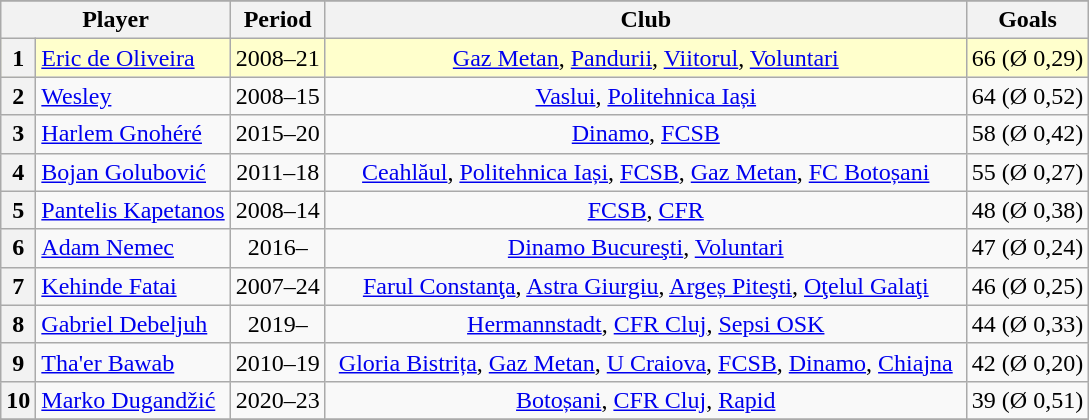<table class="wikitable sortable" style="text-align:left;">
<tr>
</tr>
<tr>
<th colspan="2" style="text-align:center;">Player</th>
<th style="text-align:center;">Period</th>
<th style="width:420px;">Club</th>
<th style="text-align:center;">Goals</th>
</tr>
<tr style="background:#FFFFCC";>
<th>1</th>
<td> <a href='#'>Eric de Oliveira</a></td>
<td style="text-align:center;">2008–21</td>
<td style="text-align:center;"><a href='#'>Gaz Metan</a>, <a href='#'>Pandurii</a>, <a href='#'>Viitorul</a>, <a href='#'>Voluntari</a></td>
<td style="text-align:center;">66 (Ø 0,29)</td>
</tr>
<tr>
<th>2</th>
<td> <a href='#'>Wesley</a></td>
<td style="text-align:center;">2008–15</td>
<td style="text-align:center;"><a href='#'>Vaslui</a>, <a href='#'>Politehnica Iași</a></td>
<td style="text-align:center;">64 (Ø 0,52)</td>
</tr>
<tr>
<th>3</th>
<td> <a href='#'>Harlem Gnohéré</a></td>
<td style="text-align:center;">2015–20</td>
<td style="text-align:center;"><a href='#'>Dinamo</a>, <a href='#'>FCSB</a></td>
<td style="text-align:center;">58 (Ø 0,42)</td>
</tr>
<tr>
<th>4</th>
<td> <a href='#'>Bojan Golubović</a></td>
<td style="text-align:center;">2011–18</td>
<td style="text-align:center;"><a href='#'>Ceahlăul</a>, <a href='#'>Politehnica Iași</a>, <a href='#'>FCSB</a>, <a href='#'>Gaz Metan</a>, <a href='#'>FC Botoșani</a></td>
<td style="text-align:center;">55 (Ø 0,27)</td>
</tr>
<tr>
<th>5</th>
<td> <a href='#'>Pantelis Kapetanos</a></td>
<td style="text-align:center;">2008–14</td>
<td style="text-align:center;"><a href='#'>FCSB</a>, <a href='#'>CFR</a></td>
<td style="text-align:center;">48 (Ø 0,38)</td>
</tr>
<tr>
<th>6</th>
<td> <a href='#'>Adam Nemec</a></td>
<td style="text-align:center;">2016–</td>
<td style="text-align:center;"><a href='#'>Dinamo Bucureşti</a>, <a href='#'>Voluntari</a></td>
<td style="text-align:center;">47 (Ø 0,24)</td>
</tr>
<tr>
<th>7</th>
<td> <a href='#'>Kehinde Fatai</a></td>
<td style="text-align:center;">2007–24</td>
<td style="text-align:center;"><a href='#'>Farul Constanţa</a>, <a href='#'>Astra Giurgiu</a>, <a href='#'>Argeș Piteşti</a>, <a href='#'>Oţelul Galaţi</a></td>
<td style="text-align:center;">46 (Ø 0,25)</td>
</tr>
<tr>
<th>8</th>
<td> <a href='#'>Gabriel Debeljuh</a></td>
<td style="text-align:center;">2019–</td>
<td style="text-align:center;"><a href='#'>Hermannstadt</a>, <a href='#'>CFR Cluj</a>, <a href='#'>Sepsi OSK</a></td>
<td style="text-align:center;">44 (Ø 0,33)</td>
</tr>
<tr>
<th>9</th>
<td> <a href='#'>Tha'er Bawab</a></td>
<td style="text-align:center;">2010–19</td>
<td style="text-align:center;"><a href='#'>Gloria Bistrița</a>, <a href='#'>Gaz Metan</a>, <a href='#'>U Craiova</a>, <a href='#'>FCSB</a>, <a href='#'>Dinamo</a>, <a href='#'>Chiajna</a></td>
<td style="text-align:center;">42 (Ø 0,20)</td>
</tr>
<tr>
<th>10</th>
<td> <a href='#'>Marko Dugandžić</a></td>
<td style="text-align:center;">2020–23</td>
<td style="text-align:center;"><a href='#'>Botoșani</a>, <a href='#'>CFR Cluj</a>, <a href='#'>Rapid</a></td>
<td style="text-align:center;">39 (Ø 0,51)</td>
</tr>
<tr>
</tr>
</table>
